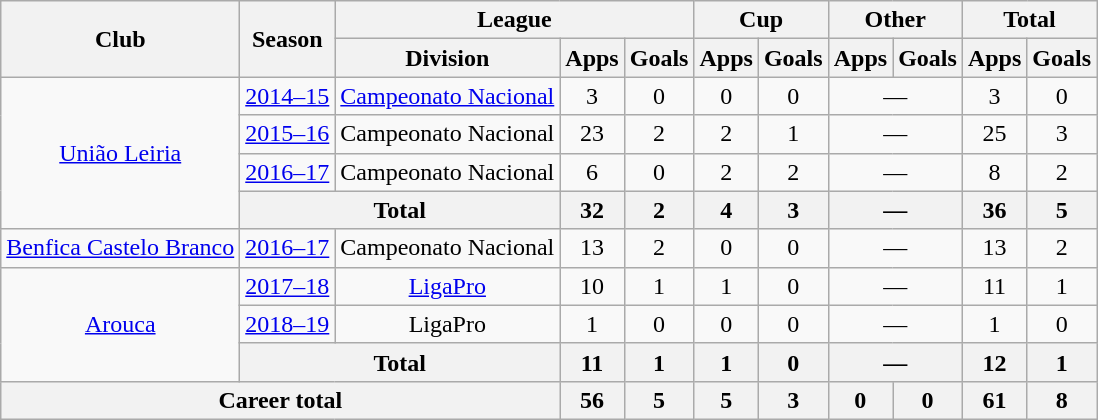<table class="wikitable" style="text-align: center;">
<tr>
<th rowspan="2">Club</th>
<th rowspan="2">Season</th>
<th colspan="3">League</th>
<th colspan="2">Cup</th>
<th colspan="2">Other</th>
<th colspan="2">Total</th>
</tr>
<tr>
<th>Division</th>
<th>Apps</th>
<th>Goals</th>
<th>Apps</th>
<th>Goals</th>
<th>Apps</th>
<th>Goals</th>
<th>Apps</th>
<th>Goals</th>
</tr>
<tr>
<td rowspan="4"><a href='#'>União Leiria</a></td>
<td><a href='#'>2014–15</a></td>
<td><a href='#'>Campeonato Nacional</a></td>
<td>3</td>
<td>0</td>
<td>0</td>
<td>0</td>
<td colspan="2">—</td>
<td>3</td>
<td>0</td>
</tr>
<tr>
<td><a href='#'>2015–16</a></td>
<td>Campeonato Nacional</td>
<td>23</td>
<td>2</td>
<td>2</td>
<td>1</td>
<td colspan="2">—</td>
<td>25</td>
<td>3</td>
</tr>
<tr>
<td><a href='#'>2016–17</a></td>
<td>Campeonato Nacional</td>
<td>6</td>
<td>0</td>
<td>2</td>
<td>2</td>
<td colspan="2">—</td>
<td>8</td>
<td>2</td>
</tr>
<tr>
<th colspan="2">Total</th>
<th>32</th>
<th>2</th>
<th>4</th>
<th>3</th>
<th colspan="2">—</th>
<th>36</th>
<th>5</th>
</tr>
<tr>
<td rowspan="1"><a href='#'>Benfica Castelo Branco</a></td>
<td><a href='#'>2016–17</a></td>
<td>Campeonato Nacional</td>
<td>13</td>
<td>2</td>
<td>0</td>
<td>0</td>
<td colspan="2">—</td>
<td>13</td>
<td>2</td>
</tr>
<tr>
<td rowspan="3"><a href='#'>Arouca</a></td>
<td><a href='#'>2017–18</a></td>
<td><a href='#'>LigaPro</a></td>
<td>10</td>
<td>1</td>
<td>1</td>
<td>0</td>
<td colspan="2">—</td>
<td>11</td>
<td>1</td>
</tr>
<tr>
<td><a href='#'>2018–19</a></td>
<td>LigaPro</td>
<td>1</td>
<td>0</td>
<td>0</td>
<td>0</td>
<td colspan="2">—</td>
<td>1</td>
<td>0</td>
</tr>
<tr>
<th colspan="2">Total</th>
<th>11</th>
<th>1</th>
<th>1</th>
<th>0</th>
<th colspan="2">—</th>
<th>12</th>
<th>1</th>
</tr>
<tr>
<th colspan="3">Career total</th>
<th>56</th>
<th>5</th>
<th>5</th>
<th>3</th>
<th>0</th>
<th>0</th>
<th>61</th>
<th>8</th>
</tr>
</table>
